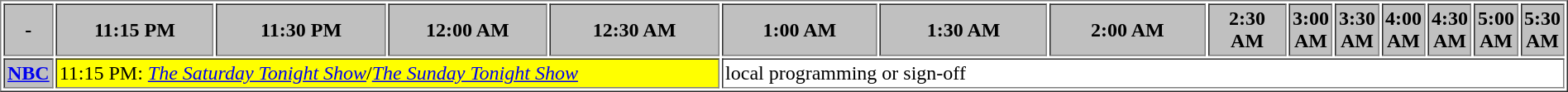<table border="1" cellpadding="2">
<tr>
<th bgcolor="#C0C0C0">-</th>
<th width="13%" bgcolor="#C0C0C0">11:15 PM</th>
<th width="14%" bgcolor="#C0C0C0">11:30 PM</th>
<th width="13%" bgcolor="#C0C0C0">12:00 AM</th>
<th width="14%" bgcolor="#C0C0C0">12:30 AM</th>
<th width="13%" bgcolor="#C0C0C0">1:00 AM</th>
<th width="14%" bgcolor="#C0C0C0">1:30 AM</th>
<th width="13%" bgcolor="#C0C0C0">2:00 AM</th>
<th width="14%" bgcolor="#C0C0C0">2:30 AM</th>
<th width="13%" bgcolor="#C0C0C0">3:00 AM</th>
<th width="14%" bgcolor="#C0C0C0">3:30 AM</th>
<th width="13%" bgcolor="#C0C0C0">4:00 AM</th>
<th width="14%" bgcolor="#C0C0C0">4:30 AM</th>
<th width="13%" bgcolor="#C0C0C0">5:00 AM</th>
<th width="14%" bgcolor="#C0C0C0">5:30 AM</th>
</tr>
<tr>
<th bgcolor="#C0C0C0"><a href='#'>NBC</a></th>
<td bgcolor="yellow" colspan="4">11:15 PM: <a href='#'><em>The Saturday Tonight Show</em></a>/<a href='#'><em>The Sunday Tonight Show</em></a></td>
<td bgcolor="white" colspan="10">local programming or sign-off</td>
</tr>
</table>
